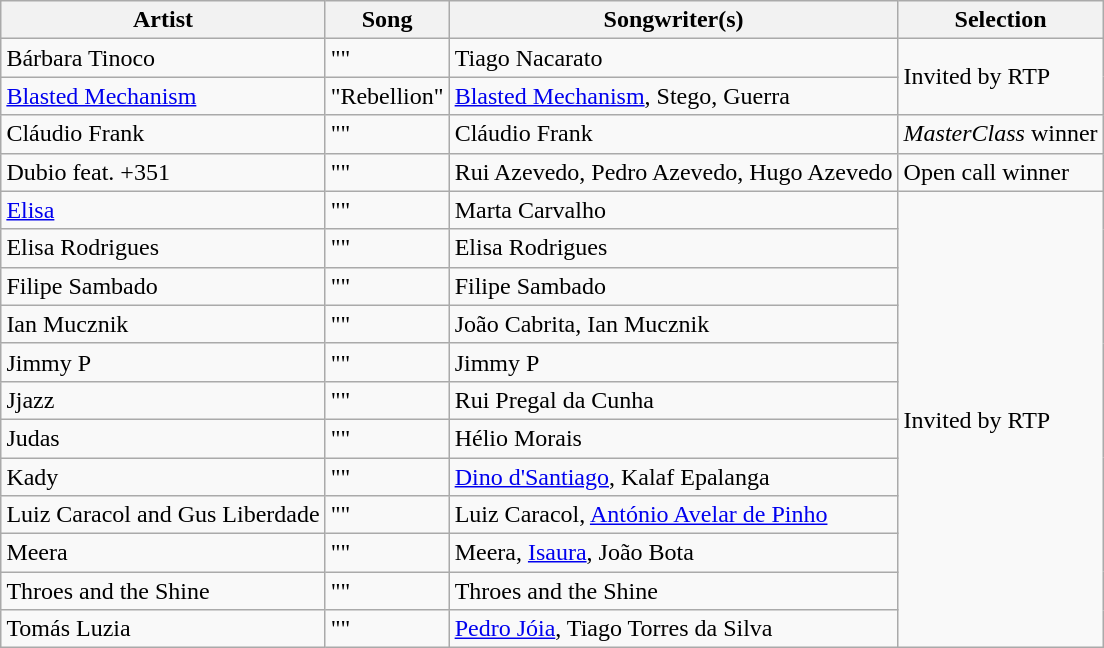<table class="sortable wikitable" style="margin: 1em auto 1em auto">
<tr>
<th>Artist</th>
<th>Song</th>
<th class="unsortable">Songwriter(s)</th>
<th>Selection</th>
</tr>
<tr>
<td>Bárbara Tinoco</td>
<td>""</td>
<td>Tiago Nacarato</td>
<td rowspan="2">Invited by RTP</td>
</tr>
<tr>
<td><a href='#'>Blasted Mechanism</a></td>
<td>"Rebellion"</td>
<td><a href='#'>Blasted Mechanism</a>, Stego, Guerra</td>
</tr>
<tr>
<td>Cláudio Frank</td>
<td>""</td>
<td>Cláudio Frank</td>
<td><em>MasterClass</em> winner</td>
</tr>
<tr>
<td>Dubio feat. +351</td>
<td>""</td>
<td>Rui Azevedo, Pedro Azevedo, Hugo Azevedo</td>
<td>Open call winner</td>
</tr>
<tr>
<td><a href='#'>Elisa</a></td>
<td>""</td>
<td>Marta Carvalho</td>
<td rowspan="12">Invited by RTP</td>
</tr>
<tr>
<td>Elisa Rodrigues</td>
<td>""</td>
<td>Elisa Rodrigues</td>
</tr>
<tr>
<td>Filipe Sambado</td>
<td>""</td>
<td>Filipe Sambado</td>
</tr>
<tr>
<td>Ian Mucznik</td>
<td>""</td>
<td>João Cabrita, Ian Mucznik</td>
</tr>
<tr>
<td>Jimmy P</td>
<td>""</td>
<td>Jimmy P</td>
</tr>
<tr>
<td>Jjazz</td>
<td>""</td>
<td>Rui Pregal da Cunha</td>
</tr>
<tr>
<td>Judas</td>
<td>""</td>
<td>Hélio Morais</td>
</tr>
<tr>
<td>Kady</td>
<td>""</td>
<td><a href='#'>Dino d'Santiago</a>, Kalaf Epalanga</td>
</tr>
<tr>
<td>Luiz Caracol and Gus Liberdade</td>
<td>""</td>
<td>Luiz Caracol, <a href='#'>António Avelar de Pinho</a></td>
</tr>
<tr>
<td>Meera</td>
<td>""</td>
<td>Meera, <a href='#'>Isaura</a>, João Bota</td>
</tr>
<tr>
<td>Throes and the Shine</td>
<td>""</td>
<td>Throes and the Shine</td>
</tr>
<tr>
<td>Tomás Luzia</td>
<td>""</td>
<td><a href='#'>Pedro Jóia</a>, Tiago Torres da Silva</td>
</tr>
</table>
